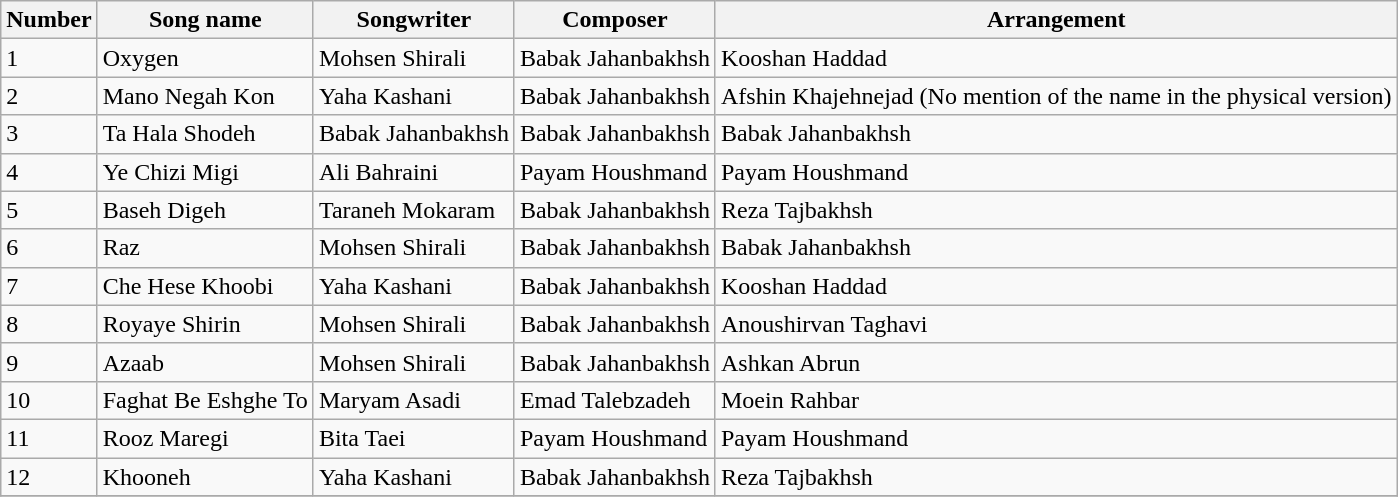<table class="wikitable">
<tr>
<th>Number</th>
<th>Song name</th>
<th>Songwriter</th>
<th>Composer</th>
<th>Arrangement</th>
</tr>
<tr>
<td>1</td>
<td>Oxygen</td>
<td>Mohsen Shirali</td>
<td>Babak Jahanbakhsh</td>
<td>Kooshan Haddad</td>
</tr>
<tr>
<td>2</td>
<td>Mano Negah Kon</td>
<td>Yaha Kashani</td>
<td>Babak Jahanbakhsh</td>
<td>Afshin Khajehnejad (No mention of the name in the physical version)</td>
</tr>
<tr>
<td>3</td>
<td>Ta Hala Shodeh</td>
<td>Babak Jahanbakhsh</td>
<td>Babak Jahanbakhsh</td>
<td>Babak Jahanbakhsh</td>
</tr>
<tr>
<td>4</td>
<td>Ye Chizi Migi</td>
<td>Ali Bahraini</td>
<td>Payam Houshmand</td>
<td>Payam Houshmand</td>
</tr>
<tr>
<td>5</td>
<td>Baseh Digeh</td>
<td>Taraneh Mokaram</td>
<td>Babak Jahanbakhsh</td>
<td>Reza Tajbakhsh</td>
</tr>
<tr>
<td>6</td>
<td>Raz</td>
<td>Mohsen Shirali</td>
<td>Babak Jahanbakhsh</td>
<td>Babak Jahanbakhsh</td>
</tr>
<tr>
<td>7</td>
<td>Che Hese Khoobi</td>
<td>Yaha Kashani</td>
<td>Babak Jahanbakhsh</td>
<td>Kooshan Haddad</td>
</tr>
<tr>
<td>8</td>
<td>Royaye Shirin</td>
<td>Mohsen Shirali</td>
<td>Babak Jahanbakhsh</td>
<td>Anoushirvan Taghavi</td>
</tr>
<tr>
<td>9</td>
<td>Azaab</td>
<td>Mohsen Shirali</td>
<td>Babak Jahanbakhsh</td>
<td>Ashkan Abrun</td>
</tr>
<tr>
<td>10</td>
<td>Faghat Be Eshghe To</td>
<td>Maryam Asadi</td>
<td>Emad Talebzadeh</td>
<td>Moein Rahbar</td>
</tr>
<tr>
<td>11</td>
<td>Rooz Maregi</td>
<td>Bita Taei</td>
<td>Payam Houshmand</td>
<td>Payam Houshmand</td>
</tr>
<tr>
<td>12</td>
<td>Khooneh</td>
<td>Yaha Kashani</td>
<td>Babak Jahanbakhsh</td>
<td>Reza Tajbakhsh</td>
</tr>
<tr>
</tr>
</table>
